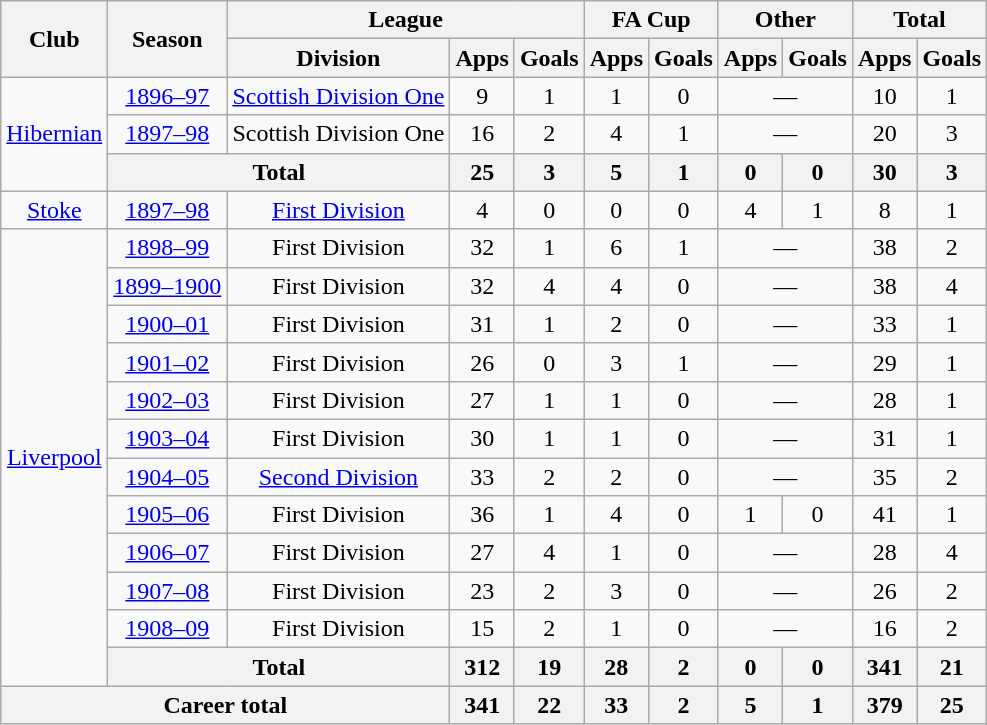<table class="wikitable" style="text-align: center">
<tr>
<th rowspan="2">Club</th>
<th rowspan="2">Season</th>
<th colspan="3">League</th>
<th colspan="2">FA Cup</th>
<th colspan="2">Other</th>
<th colspan="2">Total</th>
</tr>
<tr>
<th>Division</th>
<th>Apps</th>
<th>Goals</th>
<th>Apps</th>
<th>Goals</th>
<th>Apps</th>
<th>Goals</th>
<th>Apps</th>
<th>Goals</th>
</tr>
<tr>
<td rowspan="3"><a href='#'>Hibernian</a></td>
<td><a href='#'>1896–97</a></td>
<td><a href='#'>Scottish Division One</a></td>
<td>9</td>
<td>1</td>
<td>1</td>
<td>0</td>
<td colspan="2">—</td>
<td>10</td>
<td>1</td>
</tr>
<tr>
<td><a href='#'>1897–98</a></td>
<td>Scottish Division One</td>
<td>16</td>
<td>2</td>
<td>4</td>
<td>1</td>
<td colspan="2">—</td>
<td>20</td>
<td>3</td>
</tr>
<tr>
<th colspan="2">Total</th>
<th>25</th>
<th>3</th>
<th>5</th>
<th>1</th>
<th>0</th>
<th>0</th>
<th>30</th>
<th>3</th>
</tr>
<tr>
<td><a href='#'>Stoke</a></td>
<td><a href='#'>1897–98</a></td>
<td><a href='#'>First Division</a></td>
<td>4</td>
<td>0</td>
<td>0</td>
<td>0</td>
<td>4</td>
<td>1</td>
<td>8</td>
<td>1</td>
</tr>
<tr>
<td rowspan="12"><a href='#'>Liverpool</a></td>
<td><a href='#'>1898–99</a></td>
<td>First Division</td>
<td>32</td>
<td>1</td>
<td>6</td>
<td>1</td>
<td colspan="2">—</td>
<td>38</td>
<td>2</td>
</tr>
<tr>
<td><a href='#'>1899–1900</a></td>
<td>First Division</td>
<td>32</td>
<td>4</td>
<td>4</td>
<td>0</td>
<td colspan="2">—</td>
<td>38</td>
<td>4</td>
</tr>
<tr>
<td><a href='#'>1900–01</a></td>
<td>First Division</td>
<td>31</td>
<td>1</td>
<td>2</td>
<td>0</td>
<td colspan="2">—</td>
<td>33</td>
<td>1</td>
</tr>
<tr>
<td><a href='#'>1901–02</a></td>
<td>First Division</td>
<td>26</td>
<td>0</td>
<td>3</td>
<td>1</td>
<td colspan="2">—</td>
<td>29</td>
<td>1</td>
</tr>
<tr>
<td><a href='#'>1902–03</a></td>
<td>First Division</td>
<td>27</td>
<td>1</td>
<td>1</td>
<td>0</td>
<td colspan="2">—</td>
<td>28</td>
<td>1</td>
</tr>
<tr>
<td><a href='#'>1903–04</a></td>
<td>First Division</td>
<td>30</td>
<td>1</td>
<td>1</td>
<td>0</td>
<td colspan="2">—</td>
<td>31</td>
<td>1</td>
</tr>
<tr>
<td><a href='#'>1904–05</a></td>
<td><a href='#'>Second Division</a></td>
<td>33</td>
<td>2</td>
<td>2</td>
<td>0</td>
<td colspan="2">—</td>
<td>35</td>
<td>2</td>
</tr>
<tr>
<td><a href='#'>1905–06</a></td>
<td>First Division</td>
<td>36</td>
<td>1</td>
<td>4</td>
<td>0</td>
<td>1</td>
<td>0</td>
<td>41</td>
<td>1</td>
</tr>
<tr>
<td><a href='#'>1906–07</a></td>
<td>First Division</td>
<td>27</td>
<td>4</td>
<td>1</td>
<td>0</td>
<td colspan="2">—</td>
<td>28</td>
<td>4</td>
</tr>
<tr>
<td><a href='#'>1907–08</a></td>
<td>First Division</td>
<td>23</td>
<td>2</td>
<td>3</td>
<td>0</td>
<td colspan="2">—</td>
<td>26</td>
<td>2</td>
</tr>
<tr>
<td><a href='#'>1908–09</a></td>
<td>First Division</td>
<td>15</td>
<td>2</td>
<td>1</td>
<td>0</td>
<td colspan="2">—</td>
<td>16</td>
<td>2</td>
</tr>
<tr>
<th colspan="2">Total</th>
<th>312</th>
<th>19</th>
<th>28</th>
<th>2</th>
<th>0</th>
<th>0</th>
<th>341</th>
<th>21</th>
</tr>
<tr>
<th colspan="3">Career total</th>
<th>341</th>
<th>22</th>
<th>33</th>
<th>2</th>
<th>5</th>
<th>1</th>
<th>379</th>
<th>25</th>
</tr>
</table>
